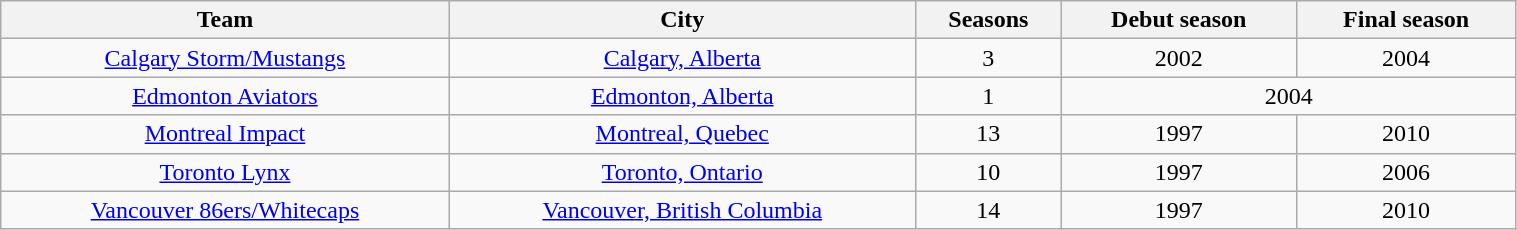<table class="wikitable sortable" style="text-align: center; width:80%">
<tr>
<th>Team</th>
<th>City</th>
<th>Seasons</th>
<th>Debut season</th>
<th>Final season</th>
</tr>
<tr>
<td><a href='#'>Calgary Storm/Mustangs</a></td>
<td><a href='#'>Calgary, Alberta</a></td>
<td>3</td>
<td>2002</td>
<td>2004</td>
</tr>
<tr>
<td><a href='#'>Edmonton Aviators</a></td>
<td><a href='#'>Edmonton, Alberta</a></td>
<td>1</td>
<td colspan=2>2004</td>
</tr>
<tr>
<td><a href='#'>Montreal Impact</a></td>
<td><a href='#'>Montreal, Quebec</a></td>
<td>13</td>
<td>1997</td>
<td>2010</td>
</tr>
<tr>
<td><a href='#'>Toronto Lynx</a></td>
<td><a href='#'>Toronto, Ontario</a></td>
<td>10</td>
<td>1997</td>
<td>2006</td>
</tr>
<tr>
<td><a href='#'>Vancouver 86ers/Whitecaps</a></td>
<td><a href='#'>Vancouver, British Columbia</a></td>
<td>14</td>
<td>1997</td>
<td>2010</td>
</tr>
</table>
